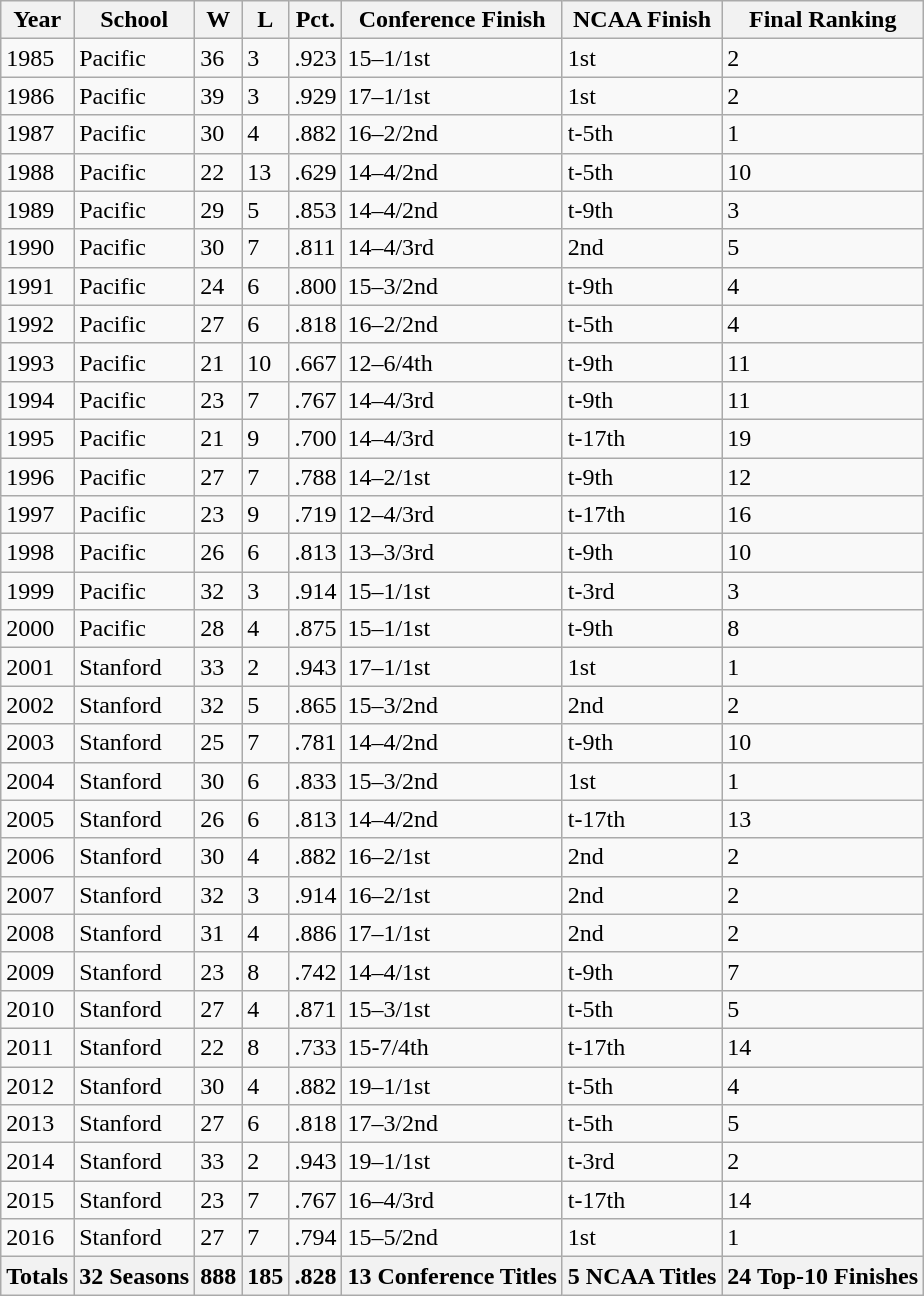<table class="wikitable">
<tr>
<th>Year</th>
<th>School</th>
<th>W</th>
<th>L</th>
<th>Pct.</th>
<th>Conference Finish</th>
<th>NCAA Finish</th>
<th>Final Ranking</th>
</tr>
<tr>
<td>1985</td>
<td>Pacific</td>
<td>36</td>
<td>3</td>
<td>.923</td>
<td>15–1/1st</td>
<td>1st</td>
<td>2</td>
</tr>
<tr>
<td>1986</td>
<td>Pacific</td>
<td>39</td>
<td>3</td>
<td>.929</td>
<td>17–1/1st</td>
<td>1st</td>
<td>2</td>
</tr>
<tr>
<td>1987</td>
<td>Pacific</td>
<td>30</td>
<td>4</td>
<td>.882</td>
<td>16–2/2nd</td>
<td>t-5th</td>
<td>1</td>
</tr>
<tr>
<td>1988</td>
<td>Pacific</td>
<td>22</td>
<td>13</td>
<td>.629</td>
<td>14–4/2nd</td>
<td>t-5th</td>
<td>10</td>
</tr>
<tr>
<td>1989</td>
<td>Pacific</td>
<td>29</td>
<td>5</td>
<td>.853</td>
<td>14–4/2nd</td>
<td>t-9th</td>
<td>3</td>
</tr>
<tr>
<td>1990</td>
<td>Pacific</td>
<td>30</td>
<td>7</td>
<td>.811</td>
<td>14–4/3rd</td>
<td>2nd</td>
<td>5</td>
</tr>
<tr>
<td>1991</td>
<td>Pacific</td>
<td>24</td>
<td>6</td>
<td>.800</td>
<td>15–3/2nd</td>
<td>t-9th</td>
<td>4</td>
</tr>
<tr>
<td>1992</td>
<td>Pacific</td>
<td>27</td>
<td>6</td>
<td>.818</td>
<td>16–2/2nd</td>
<td>t-5th</td>
<td>4</td>
</tr>
<tr>
<td>1993</td>
<td>Pacific</td>
<td>21</td>
<td>10</td>
<td>.667</td>
<td>12–6/4th</td>
<td>t-9th</td>
<td>11</td>
</tr>
<tr>
<td>1994</td>
<td>Pacific</td>
<td>23</td>
<td>7</td>
<td>.767</td>
<td>14–4/3rd</td>
<td>t-9th</td>
<td>11</td>
</tr>
<tr>
<td>1995</td>
<td>Pacific</td>
<td>21</td>
<td>9</td>
<td>.700</td>
<td>14–4/3rd</td>
<td>t-17th</td>
<td>19</td>
</tr>
<tr>
<td>1996</td>
<td>Pacific</td>
<td>27</td>
<td>7</td>
<td>.788</td>
<td>14–2/1st</td>
<td>t-9th</td>
<td>12</td>
</tr>
<tr>
<td>1997</td>
<td>Pacific</td>
<td>23</td>
<td>9</td>
<td>.719</td>
<td>12–4/3rd</td>
<td>t-17th</td>
<td>16</td>
</tr>
<tr>
<td>1998</td>
<td>Pacific</td>
<td>26</td>
<td>6</td>
<td>.813</td>
<td>13–3/3rd</td>
<td>t-9th</td>
<td>10</td>
</tr>
<tr>
<td>1999</td>
<td>Pacific</td>
<td>32</td>
<td>3</td>
<td>.914</td>
<td>15–1/1st</td>
<td>t-3rd</td>
<td>3</td>
</tr>
<tr>
<td>2000</td>
<td>Pacific</td>
<td>28</td>
<td>4</td>
<td>.875</td>
<td>15–1/1st</td>
<td>t-9th</td>
<td>8</td>
</tr>
<tr>
<td>2001</td>
<td>Stanford</td>
<td>33</td>
<td>2</td>
<td>.943</td>
<td>17–1/1st</td>
<td>1st</td>
<td>1</td>
</tr>
<tr>
<td>2002</td>
<td>Stanford</td>
<td>32</td>
<td>5</td>
<td>.865</td>
<td>15–3/2nd</td>
<td>2nd</td>
<td>2</td>
</tr>
<tr>
<td>2003</td>
<td>Stanford</td>
<td>25</td>
<td>7</td>
<td>.781</td>
<td>14–4/2nd</td>
<td>t-9th</td>
<td>10</td>
</tr>
<tr>
<td>2004</td>
<td>Stanford</td>
<td>30</td>
<td>6</td>
<td>.833</td>
<td>15–3/2nd</td>
<td>1st</td>
<td>1</td>
</tr>
<tr>
<td>2005</td>
<td>Stanford</td>
<td>26</td>
<td>6</td>
<td>.813</td>
<td>14–4/2nd</td>
<td>t-17th</td>
<td>13</td>
</tr>
<tr>
<td>2006</td>
<td>Stanford</td>
<td>30</td>
<td>4</td>
<td>.882</td>
<td>16–2/1st</td>
<td>2nd</td>
<td>2</td>
</tr>
<tr>
<td>2007</td>
<td>Stanford</td>
<td>32</td>
<td>3</td>
<td>.914</td>
<td>16–2/1st</td>
<td>2nd</td>
<td>2</td>
</tr>
<tr>
<td>2008</td>
<td>Stanford</td>
<td>31</td>
<td>4</td>
<td>.886</td>
<td>17–1/1st</td>
<td>2nd</td>
<td>2</td>
</tr>
<tr>
<td>2009</td>
<td>Stanford</td>
<td>23</td>
<td>8</td>
<td>.742</td>
<td>14–4/1st</td>
<td>t-9th</td>
<td>7</td>
</tr>
<tr>
<td>2010</td>
<td>Stanford</td>
<td>27</td>
<td>4</td>
<td>.871</td>
<td>15–3/1st</td>
<td>t-5th</td>
<td>5</td>
</tr>
<tr>
<td>2011</td>
<td>Stanford</td>
<td>22</td>
<td>8</td>
<td>.733</td>
<td>15-7/4th</td>
<td>t-17th</td>
<td>14</td>
</tr>
<tr>
<td>2012</td>
<td>Stanford</td>
<td>30</td>
<td>4</td>
<td>.882</td>
<td>19–1/1st</td>
<td>t-5th</td>
<td>4</td>
</tr>
<tr>
<td>2013</td>
<td>Stanford</td>
<td>27</td>
<td>6</td>
<td>.818</td>
<td>17–3/2nd</td>
<td>t-5th</td>
<td>5</td>
</tr>
<tr>
<td>2014</td>
<td>Stanford</td>
<td>33</td>
<td>2</td>
<td>.943</td>
<td>19–1/1st</td>
<td>t-3rd</td>
<td>2</td>
</tr>
<tr>
<td>2015</td>
<td>Stanford</td>
<td>23</td>
<td>7</td>
<td>.767</td>
<td>16–4/3rd</td>
<td>t-17th</td>
<td>14</td>
</tr>
<tr>
<td>2016</td>
<td>Stanford</td>
<td>27</td>
<td>7</td>
<td>.794</td>
<td>15–5/2nd</td>
<td>1st</td>
<td>1</td>
</tr>
<tr>
<th>Totals</th>
<th>32 Seasons</th>
<th>888</th>
<th>185</th>
<th>.828</th>
<th>13 Conference Titles</th>
<th>5 NCAA Titles</th>
<th>24 Top-10 Finishes</th>
</tr>
</table>
